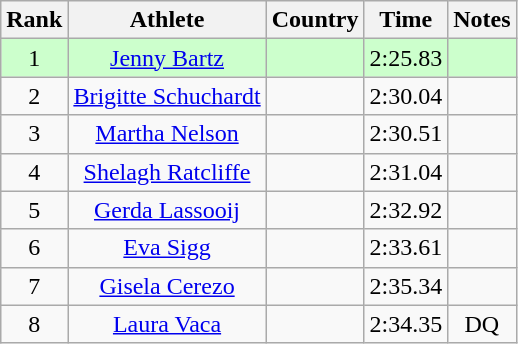<table class="wikitable sortable" style="text-align:center">
<tr>
<th>Rank</th>
<th>Athlete</th>
<th>Country</th>
<th>Time</th>
<th>Notes</th>
</tr>
<tr bgcolor=ccffcc>
<td>1</td>
<td><a href='#'>Jenny Bartz</a></td>
<td align=left></td>
<td>2:25.83</td>
<td></td>
</tr>
<tr>
<td>2</td>
<td><a href='#'>Brigitte Schuchardt</a></td>
<td align=left></td>
<td>2:30.04</td>
<td></td>
</tr>
<tr>
<td>3</td>
<td><a href='#'>Martha Nelson</a></td>
<td align=left></td>
<td>2:30.51</td>
<td></td>
</tr>
<tr>
<td>4</td>
<td><a href='#'>Shelagh Ratcliffe</a></td>
<td align=left></td>
<td>2:31.04</td>
<td></td>
</tr>
<tr>
<td>5</td>
<td><a href='#'>Gerda Lassooij</a></td>
<td align=left></td>
<td>2:32.92</td>
<td></td>
</tr>
<tr>
<td>6</td>
<td><a href='#'>Eva Sigg</a></td>
<td align=left></td>
<td>2:33.61</td>
<td></td>
</tr>
<tr>
<td>7</td>
<td><a href='#'>Gisela Cerezo</a></td>
<td align=left></td>
<td>2:35.34</td>
<td></td>
</tr>
<tr>
<td>8</td>
<td><a href='#'>Laura Vaca</a></td>
<td align=left></td>
<td>2:34.35</td>
<td>DQ</td>
</tr>
</table>
